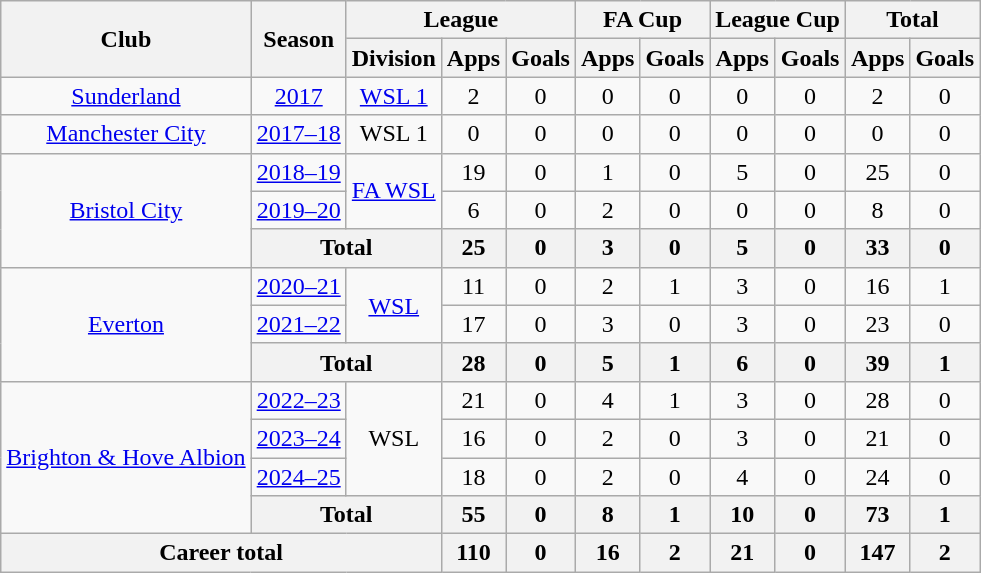<table class="wikitable" style="text-align:center">
<tr>
<th rowspan="2">Club</th>
<th rowspan="2">Season</th>
<th colspan="3">League</th>
<th colspan="2">FA Cup</th>
<th colspan="2">League Cup</th>
<th colspan="2">Total</th>
</tr>
<tr>
<th>Division</th>
<th>Apps</th>
<th>Goals</th>
<th>Apps</th>
<th>Goals</th>
<th>Apps</th>
<th>Goals</th>
<th>Apps</th>
<th>Goals</th>
</tr>
<tr>
<td><a href='#'>Sunderland</a></td>
<td><a href='#'>2017</a></td>
<td><a href='#'>WSL 1</a></td>
<td>2</td>
<td>0</td>
<td>0</td>
<td>0</td>
<td>0</td>
<td>0</td>
<td>2</td>
<td>0</td>
</tr>
<tr>
<td><a href='#'>Manchester City</a></td>
<td><a href='#'>2017–18</a></td>
<td>WSL 1</td>
<td>0</td>
<td>0</td>
<td>0</td>
<td>0</td>
<td>0</td>
<td>0</td>
<td>0</td>
<td>0</td>
</tr>
<tr>
<td rowspan="3"><a href='#'>Bristol City</a></td>
<td><a href='#'>2018–19</a></td>
<td rowspan="2"><a href='#'>FA WSL</a></td>
<td>19</td>
<td>0</td>
<td>1</td>
<td>0</td>
<td>5</td>
<td>0</td>
<td>25</td>
<td>0</td>
</tr>
<tr>
<td><a href='#'>2019–20</a></td>
<td>6</td>
<td>0</td>
<td>2</td>
<td>0</td>
<td>0</td>
<td>0</td>
<td>8</td>
<td>0</td>
</tr>
<tr>
<th colspan="2">Total</th>
<th>25</th>
<th>0</th>
<th>3</th>
<th>0</th>
<th>5</th>
<th>0</th>
<th>33</th>
<th>0</th>
</tr>
<tr>
<td rowspan="3"><a href='#'>Everton</a></td>
<td><a href='#'>2020–21</a></td>
<td rowspan="2"><a href='#'>WSL</a></td>
<td>11</td>
<td>0</td>
<td>2</td>
<td>1</td>
<td>3</td>
<td>0</td>
<td>16</td>
<td>1</td>
</tr>
<tr>
<td><a href='#'>2021–22</a></td>
<td>17</td>
<td>0</td>
<td>3</td>
<td>0</td>
<td>3</td>
<td>0</td>
<td>23</td>
<td>0</td>
</tr>
<tr>
<th colspan="2">Total</th>
<th>28</th>
<th>0</th>
<th>5</th>
<th>1</th>
<th>6</th>
<th>0</th>
<th>39</th>
<th>1</th>
</tr>
<tr>
<td rowspan="4"><a href='#'>Brighton & Hove Albion</a></td>
<td><a href='#'>2022–23</a></td>
<td rowspan="3">WSL</td>
<td>21</td>
<td>0</td>
<td>4</td>
<td>1</td>
<td>3</td>
<td>0</td>
<td>28</td>
<td>0</td>
</tr>
<tr>
<td><a href='#'>2023–24</a></td>
<td>16</td>
<td>0</td>
<td>2</td>
<td>0</td>
<td>3</td>
<td>0</td>
<td>21</td>
<td>0</td>
</tr>
<tr>
<td><a href='#'>2024–25</a></td>
<td>18</td>
<td>0</td>
<td>2</td>
<td>0</td>
<td>4</td>
<td>0</td>
<td>24</td>
<td>0</td>
</tr>
<tr>
<th colspan="2">Total</th>
<th>55</th>
<th>0</th>
<th>8</th>
<th>1</th>
<th>10</th>
<th>0</th>
<th>73</th>
<th>1</th>
</tr>
<tr>
<th colspan="3">Career total</th>
<th>110</th>
<th>0</th>
<th>16</th>
<th>2</th>
<th>21</th>
<th>0</th>
<th>147</th>
<th>2</th>
</tr>
</table>
